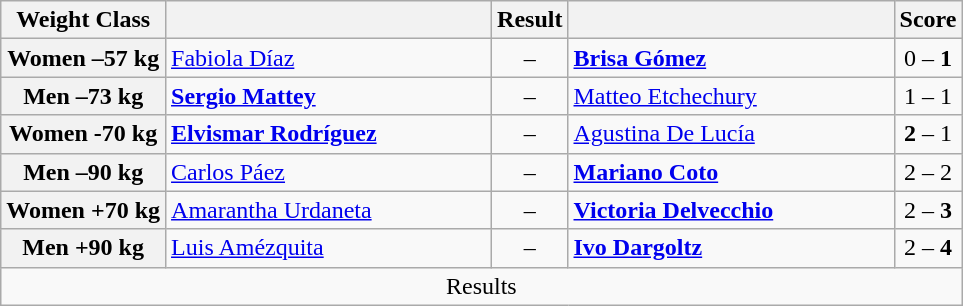<table class="wikitable">
<tr>
<th>Weight Class</th>
<th style="width:210px;"></th>
<th>Result</th>
<th style="width:210px;"></th>
<th>Score</th>
</tr>
<tr>
<th>Women –57 kg</th>
<td><a href='#'>Fabiola Díaz</a></td>
<td align=center> – <strong></strong></td>
<td><strong><a href='#'>Brisa Gómez</a></strong></td>
<td align=center>0 – <strong>1</strong></td>
</tr>
<tr>
<th>Men –73 kg</th>
<td><strong><a href='#'>Sergio Mattey</a></strong></td>
<td align=center><strong></strong> – </td>
<td><a href='#'>Matteo Etchechury</a></td>
<td align=center>1 – 1</td>
</tr>
<tr>
<th>Women -70 kg</th>
<td><strong><a href='#'>Elvismar Rodríguez</a></strong></td>
<td align=center><strong></strong> – </td>
<td><a href='#'>Agustina De Lucía</a></td>
<td align=center><strong>2</strong> – 1</td>
</tr>
<tr>
<th>Men –90 kg</th>
<td><a href='#'>Carlos Páez</a></td>
<td align=center> – <strong></strong></td>
<td><strong><a href='#'>Mariano Coto</a></strong></td>
<td align=center>2 – 2</td>
</tr>
<tr>
<th>Women +70 kg</th>
<td><a href='#'>Amarantha Urdaneta</a></td>
<td align=center> – <strong></strong></td>
<td><strong><a href='#'>Victoria Delvecchio</a></strong></td>
<td align=center>2 – <strong>3</strong></td>
</tr>
<tr>
<th>Men +90 kg</th>
<td><a href='#'>Luis Amézquita</a></td>
<td align=center> – <strong></strong></td>
<td><strong><a href='#'>Ivo Dargoltz</a></strong></td>
<td align=center>2 – <strong>4</strong></td>
</tr>
<tr>
<td align=center colspan=5>Results</td>
</tr>
</table>
